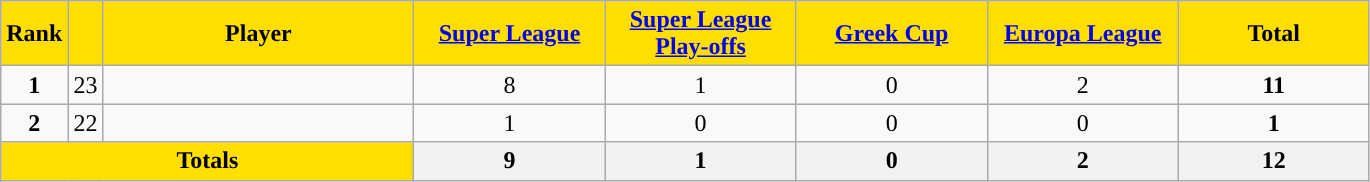<table class="wikitable sortable" style="text-align:center">
<tr>
<th style="background:#FFDE00">Rank</th>
<th style="background:#FFDE00"></th>
<th width=200 style="background:#FFDE00">Player</th>
<th width=120 style="background:#FFDE00"><a href='#'>Super League</a></th>
<th width=120 style="background:#FFDE00"><a href='#'>Super League Play-offs</a></th>
<th width=120 style="background:#FFDE00"><a href='#'>Greek Cup</a></th>
<th width=120 style="background:#FFDE00"><a href='#'>Europa League</a></th>
<th width=120 style="background:#FFDE00">Total</th>
</tr>
<tr>
<td><strong>1</strong></td>
<td>23</td>
<td align=left></td>
<td>8</td>
<td>1</td>
<td>0</td>
<td>2</td>
<td><strong>11</strong></td>
</tr>
<tr>
<td><strong>2</strong></td>
<td>22</td>
<td align=left></td>
<td>1</td>
<td>0</td>
<td>0</td>
<td>0</td>
<td><strong>1</strong></td>
</tr>
<tr class="sortbottom">
<th colspan=3 style="background:#FFDE00"><strong>Totals</strong></th>
<th><strong> 9</strong></th>
<th><strong> 1</strong></th>
<th><strong> 0</strong></th>
<th><strong> 2</strong></th>
<th><strong>12</strong></th>
</tr>
</table>
